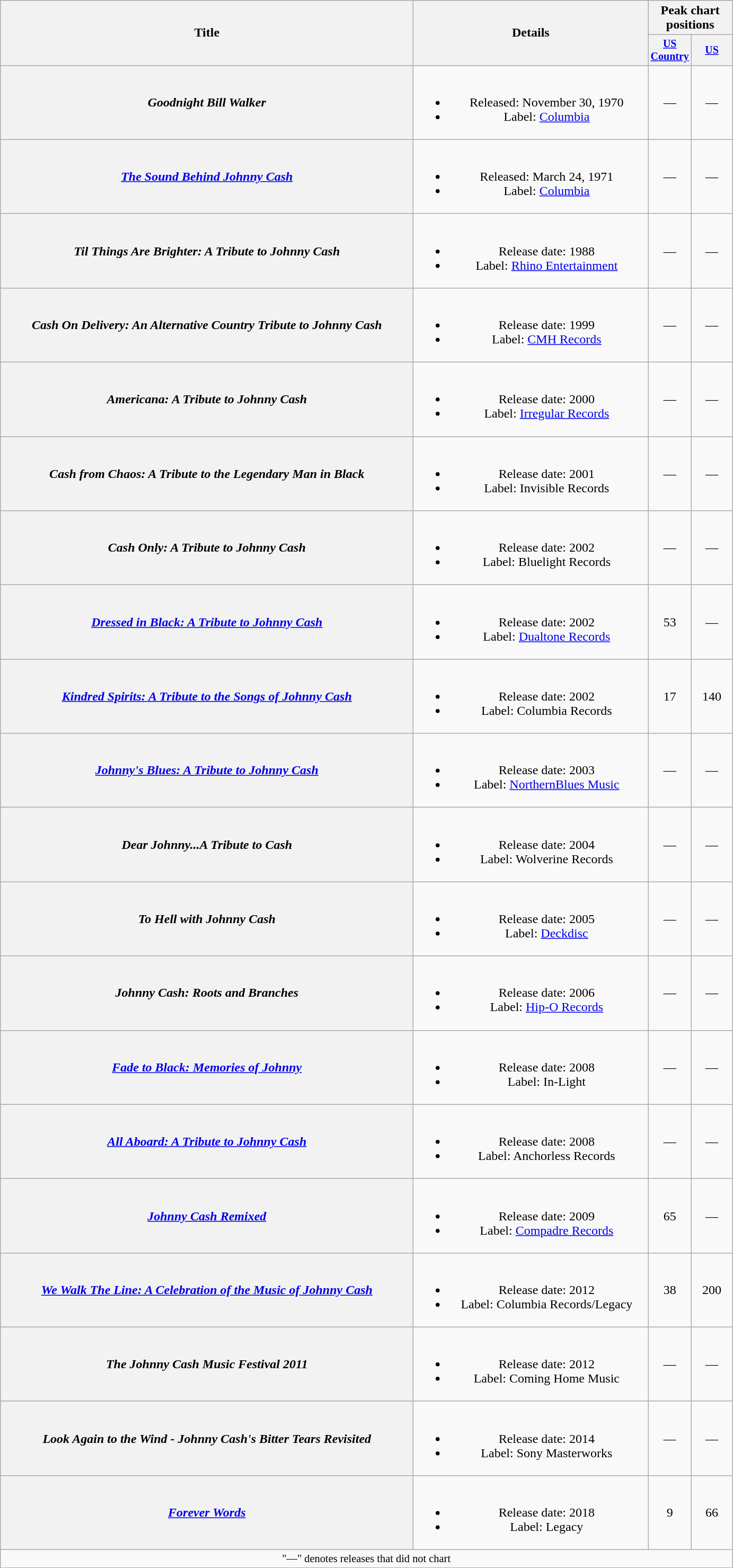<table class="wikitable plainrowheaders" style="text-align:center;">
<tr>
<th rowspan="2" style="width:32em;">Title</th>
<th rowspan="2" style="width:18em;">Details</th>
<th colspan="2">Peak chart<br>positions</th>
</tr>
<tr style="font-size:smaller;">
<th style="width:45px;"><a href='#'>US Country</a></th>
<th style="width:45px;"><a href='#'>US</a></th>
</tr>
<tr>
<th scope="row"><em>Goodnight Bill Walker</em></th>
<td><br><ul><li>Released: November 30, 1970</li><li>Label: <a href='#'>Columbia</a></li></ul></td>
<td>—</td>
<td>—</td>
</tr>
<tr>
<th scope="row"><em><a href='#'>The Sound Behind Johnny Cash</a></em></th>
<td><br><ul><li>Released: March 24, 1971</li><li>Label: <a href='#'>Columbia</a></li></ul></td>
<td>—</td>
<td>—</td>
</tr>
<tr>
<th scope="row"><em>Til Things Are Brighter: A Tribute to Johnny Cash</em></th>
<td><br><ul><li>Release date: 1988</li><li>Label: <a href='#'>Rhino Entertainment</a></li></ul></td>
<td>—</td>
<td>—</td>
</tr>
<tr>
<th scope="row"><em>Cash On Delivery: An Alternative Country Tribute to Johnny Cash</em></th>
<td><br><ul><li>Release date: 1999</li><li>Label: <a href='#'>CMH Records</a></li></ul></td>
<td>—</td>
<td>—</td>
</tr>
<tr>
<th scope="row"><em>Americana: A Tribute to Johnny Cash</em></th>
<td><br><ul><li>Release date: 2000</li><li>Label: <a href='#'>Irregular Records</a></li></ul></td>
<td>—</td>
<td>—</td>
</tr>
<tr>
<th scope="row"><em>Cash from Chaos: A Tribute to the Legendary Man in Black</em></th>
<td><br><ul><li>Release date: 2001</li><li>Label: Invisible Records</li></ul></td>
<td>—</td>
<td>—</td>
</tr>
<tr>
<th scope="row"><em>Cash Only: A Tribute to Johnny Cash</em></th>
<td><br><ul><li>Release date: 2002</li><li>Label: Bluelight Records</li></ul></td>
<td>—</td>
<td>—</td>
</tr>
<tr>
<th scope="row"><em><a href='#'>Dressed in Black: A Tribute to Johnny Cash</a></em></th>
<td><br><ul><li>Release date: 2002</li><li>Label: <a href='#'>Dualtone Records</a></li></ul></td>
<td>53</td>
<td>—</td>
</tr>
<tr>
<th scope="row"><em><a href='#'>Kindred Spirits: A Tribute to the Songs of Johnny Cash</a></em></th>
<td><br><ul><li>Release date: 2002</li><li>Label: Columbia Records</li></ul></td>
<td>17</td>
<td>140</td>
</tr>
<tr>
<th scope="row"><em><a href='#'>Johnny's Blues: A Tribute to Johnny Cash</a></em></th>
<td><br><ul><li>Release date: 2003</li><li>Label: <a href='#'>NorthernBlues Music</a></li></ul></td>
<td>—</td>
<td>—</td>
</tr>
<tr>
<th scope="row"><em>Dear Johnny...A Tribute to Cash</em></th>
<td><br><ul><li>Release date: 2004</li><li>Label: Wolverine Records</li></ul></td>
<td>—</td>
<td>—</td>
</tr>
<tr>
<th scope="row"><em>To Hell with Johnny Cash</em></th>
<td><br><ul><li>Release date: 2005</li><li>Label: <a href='#'>Deckdisc</a></li></ul></td>
<td>—</td>
<td>—</td>
</tr>
<tr>
<th scope="row"><em>Johnny Cash: Roots and Branches</em></th>
<td><br><ul><li>Release date: 2006</li><li>Label: <a href='#'>Hip-O Records</a></li></ul></td>
<td>—</td>
<td>—</td>
</tr>
<tr>
<th scope="row"><em><a href='#'>Fade to Black: Memories of Johnny</a></em></th>
<td><br><ul><li>Release date: 2008</li><li>Label: In-Light</li></ul></td>
<td>—</td>
<td>—</td>
</tr>
<tr>
<th scope="row"><em><a href='#'>All Aboard: A Tribute to Johnny Cash</a></em></th>
<td><br><ul><li>Release date: 2008</li><li>Label: Anchorless Records</li></ul></td>
<td>—</td>
<td>—</td>
</tr>
<tr>
<th scope="row"><em><a href='#'>Johnny Cash Remixed</a></em></th>
<td><br><ul><li>Release date: 2009</li><li>Label: <a href='#'>Compadre Records</a></li></ul></td>
<td>65</td>
<td>—</td>
</tr>
<tr>
<th scope="row"><em><a href='#'>We Walk The Line: A Celebration of the Music of Johnny Cash</a></em></th>
<td><br><ul><li>Release date: 2012</li><li>Label: Columbia Records/Legacy</li></ul></td>
<td>38</td>
<td>200</td>
</tr>
<tr>
<th scope="row"><em>The Johnny Cash Music Festival 2011</em></th>
<td><br><ul><li>Release date: 2012</li><li>Label: Coming Home Music</li></ul></td>
<td>—</td>
<td>—</td>
</tr>
<tr>
<th scope="row"><em>Look Again to the Wind - Johnny Cash's Bitter Tears Revisited</em></th>
<td><br><ul><li>Release date: 2014</li><li>Label: Sony Masterworks</li></ul></td>
<td>—</td>
<td>—</td>
</tr>
<tr>
<th scope="row"><em><a href='#'>Forever Words</a></em></th>
<td><br><ul><li>Release date: 2018</li><li>Label: Legacy</li></ul></td>
<td>9</td>
<td>66</td>
</tr>
<tr>
<td colspan="5" style="font-size:85%">"—" denotes releases that did not chart</td>
</tr>
</table>
